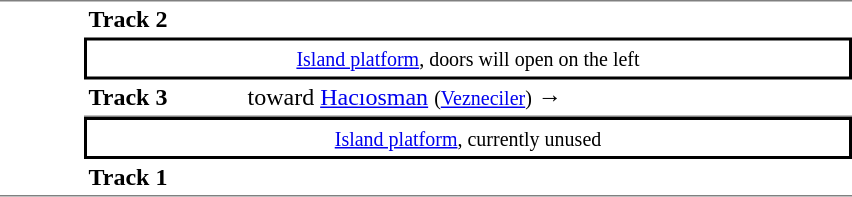<table cellspacing="0" cellpadding="3">
<tr>
<td style="border-bottom:solid 1px gray;border-top:solid 1px gray;vertical-align:top;" width=50 rowspan=5></td>
<td style="border-top:solid 1px gray;" width=100><strong>Track 2</strong></td>
<td style="border-top:solid 1px gray;" width=400></td>
</tr>
<tr>
<td style="border-top:solid 2px black;border-right:solid 2px black;border-left:solid 2px black;border-bottom:solid 2px black;text-align:center;" colspan=2><small><a href='#'>Island platform</a>, doors will open on the left </small></td>
</tr>
<tr>
<td style="border-bottom:solid 1px gray;"><strong>Track 3</strong></td>
<td style="border-bottom:solid 1px gray;"> toward <a href='#'>Hacıosman</a> <small>(<a href='#'>Vezneciler</a>)</small> →</td>
</tr>
<tr>
<td style="border-top:solid 2px black;border-right:solid 2px black;border-left:solid 2px black;border-bottom:solid 2px black;text-align:center;" colspan=2><small><a href='#'>Island platform</a>, currently unused </small></td>
</tr>
<tr>
<td style="border-bottom:solid 1px gray;"><strong>Track 1</strong></td>
<td style="border-bottom:solid 1px gray;"></td>
</tr>
</table>
